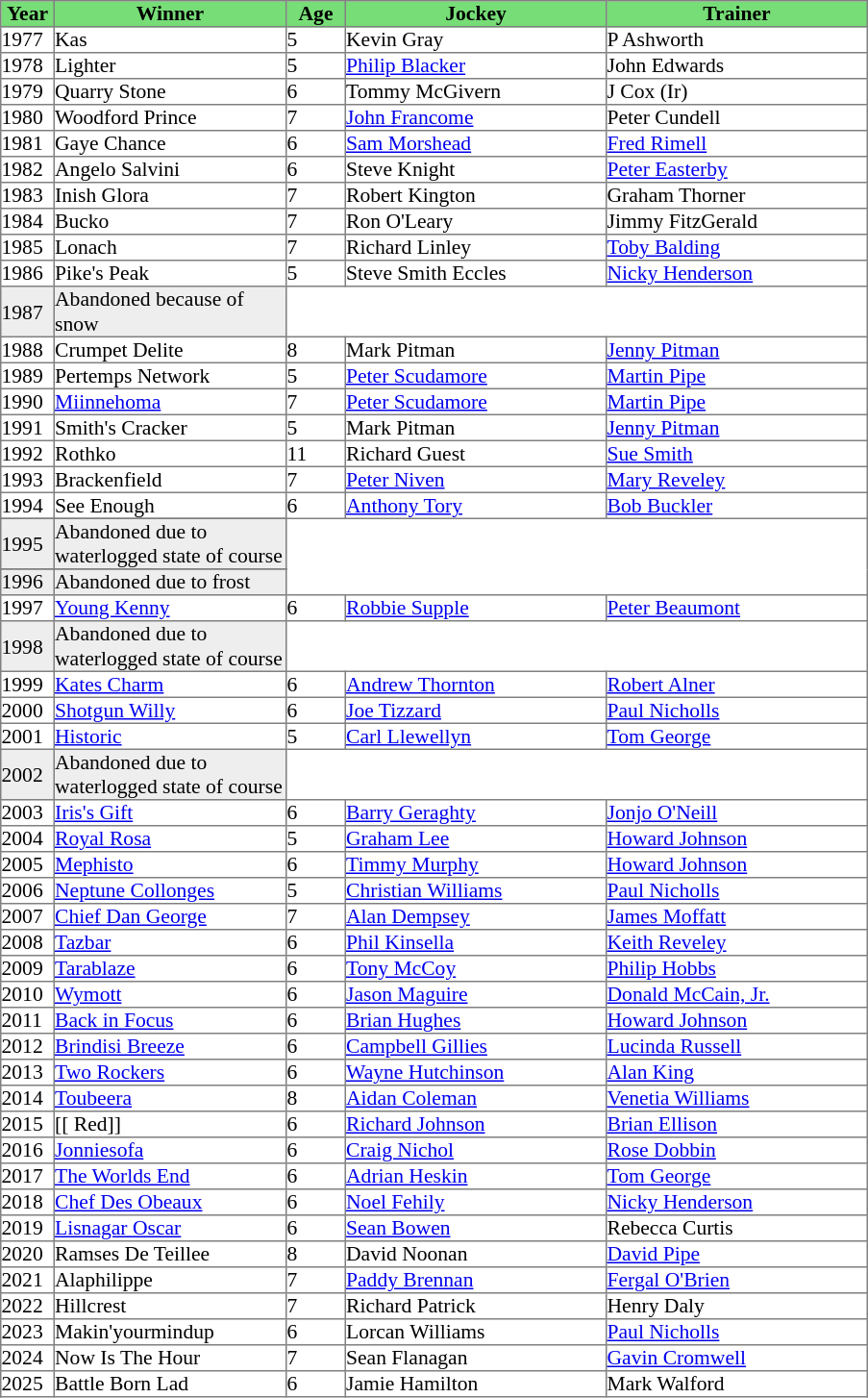<table class = "sortable" | border="1" cellpadding="0" style="border-collapse: collapse; font-size:90%">
<tr bgcolor="#77dd77" align="center">
<th width="36px"><strong>Year</strong><br></th>
<th width="160px"><strong>Winner</strong><br></th>
<th width="40px"><strong>Age</strong><br></th>
<th width="180px"><strong>Jockey</strong><br></th>
<th width="180px"><strong>Trainer</strong><br></th>
</tr>
<tr>
<td>1977</td>
<td>Kas</td>
<td>5</td>
<td>Kevin Gray</td>
<td>P Ashworth</td>
</tr>
<tr>
<td>1978</td>
<td>Lighter</td>
<td>5</td>
<td><a href='#'>Philip Blacker</a></td>
<td>John Edwards</td>
</tr>
<tr>
<td>1979</td>
<td>Quarry Stone</td>
<td>6</td>
<td>Tommy McGivern</td>
<td>J Cox (Ir)</td>
</tr>
<tr>
<td>1980</td>
<td>Woodford Prince</td>
<td>7</td>
<td><a href='#'>John Francome</a></td>
<td>Peter Cundell</td>
</tr>
<tr>
<td>1981</td>
<td>Gaye Chance</td>
<td>6</td>
<td><a href='#'>Sam Morshead</a></td>
<td><a href='#'>Fred Rimell</a></td>
</tr>
<tr>
<td>1982</td>
<td>Angelo Salvini</td>
<td>6</td>
<td>Steve Knight</td>
<td><a href='#'>Peter Easterby</a></td>
</tr>
<tr>
<td>1983</td>
<td>Inish Glora</td>
<td>7</td>
<td>Robert Kington</td>
<td>Graham Thorner</td>
</tr>
<tr>
<td>1984</td>
<td>Bucko</td>
<td>7</td>
<td>Ron O'Leary</td>
<td>Jimmy FitzGerald</td>
</tr>
<tr>
<td>1985</td>
<td>Lonach</td>
<td>7</td>
<td>Richard Linley</td>
<td><a href='#'>Toby Balding</a></td>
</tr>
<tr>
<td>1986</td>
<td>Pike's Peak</td>
<td>5</td>
<td>Steve Smith Eccles</td>
<td><a href='#'>Nicky Henderson</a></td>
</tr>
<tr bgcolor="#eeeeee">
<td>1987<td>Abandoned because of snow</td></td>
</tr>
<tr>
<td>1988</td>
<td>Crumpet Delite</td>
<td>8</td>
<td>Mark Pitman</td>
<td><a href='#'>Jenny Pitman</a></td>
</tr>
<tr>
<td>1989</td>
<td>Pertemps Network</td>
<td>5</td>
<td><a href='#'>Peter Scudamore</a></td>
<td><a href='#'>Martin Pipe</a></td>
</tr>
<tr>
<td>1990</td>
<td><a href='#'>Miinnehoma</a></td>
<td>7</td>
<td><a href='#'>Peter Scudamore</a></td>
<td><a href='#'>Martin Pipe</a></td>
</tr>
<tr>
<td>1991</td>
<td>Smith's Cracker</td>
<td>5</td>
<td>Mark Pitman</td>
<td><a href='#'>Jenny Pitman</a></td>
</tr>
<tr>
<td>1992</td>
<td>Rothko</td>
<td>11</td>
<td>Richard Guest</td>
<td><a href='#'>Sue Smith</a></td>
</tr>
<tr>
<td>1993</td>
<td>Brackenfield</td>
<td>7</td>
<td><a href='#'>Peter Niven</a></td>
<td><a href='#'>Mary Reveley</a></td>
</tr>
<tr>
<td>1994</td>
<td>See Enough</td>
<td>6</td>
<td><a href='#'>Anthony Tory</a></td>
<td><a href='#'>Bob Buckler</a></td>
</tr>
<tr>
</tr>
<tr bgcolor="#eeeeee">
<td>1995<td> Abandoned due to waterlogged state of course</td></td>
</tr>
<tr>
</tr>
<tr bgcolor="#eeeeee">
<td>1996<td> Abandoned due to frost</td></td>
</tr>
<tr>
<td>1997</td>
<td><a href='#'>Young Kenny</a></td>
<td>6</td>
<td><a href='#'>Robbie Supple</a></td>
<td><a href='#'>Peter Beaumont</a></td>
</tr>
<tr bgcolor="#eeeeee">
<td>1998<td> Abandoned due to waterlogged state of course</td></td>
</tr>
<tr>
<td>1999</td>
<td><a href='#'>Kates Charm</a></td>
<td>6</td>
<td><a href='#'>Andrew Thornton</a></td>
<td><a href='#'>Robert Alner</a></td>
</tr>
<tr>
<td>2000</td>
<td><a href='#'>Shotgun Willy</a></td>
<td>6</td>
<td><a href='#'>Joe Tizzard</a></td>
<td><a href='#'>Paul Nicholls</a></td>
</tr>
<tr>
<td>2001</td>
<td><a href='#'>Historic</a></td>
<td>5</td>
<td><a href='#'>Carl Llewellyn</a></td>
<td><a href='#'>Tom George</a></td>
</tr>
<tr bgcolor="#eeeeee">
<td>2002<td> Abandoned due to waterlogged state of course</td></td>
</tr>
<tr>
<td>2003</td>
<td><a href='#'>Iris's Gift</a></td>
<td>6</td>
<td><a href='#'>Barry Geraghty</a></td>
<td><a href='#'>Jonjo O'Neill</a></td>
</tr>
<tr>
<td>2004</td>
<td><a href='#'>Royal Rosa</a></td>
<td>5</td>
<td><a href='#'>Graham Lee</a></td>
<td><a href='#'>Howard Johnson</a></td>
</tr>
<tr>
<td>2005</td>
<td><a href='#'>Mephisto</a></td>
<td>6</td>
<td><a href='#'>Timmy Murphy</a></td>
<td><a href='#'>Howard Johnson</a></td>
</tr>
<tr>
<td>2006</td>
<td><a href='#'>Neptune Collonges</a></td>
<td>5</td>
<td><a href='#'>Christian Williams</a></td>
<td><a href='#'>Paul Nicholls</a></td>
</tr>
<tr>
<td>2007</td>
<td><a href='#'>Chief Dan George</a></td>
<td>7</td>
<td><a href='#'>Alan Dempsey</a></td>
<td><a href='#'>James Moffatt</a></td>
</tr>
<tr>
<td>2008</td>
<td><a href='#'>Tazbar</a></td>
<td>6</td>
<td><a href='#'>Phil Kinsella</a></td>
<td><a href='#'>Keith Reveley</a></td>
</tr>
<tr>
<td>2009</td>
<td><a href='#'>Tarablaze</a></td>
<td>6</td>
<td><a href='#'>Tony McCoy</a></td>
<td><a href='#'>Philip Hobbs</a></td>
</tr>
<tr>
<td>2010</td>
<td><a href='#'>Wymott</a></td>
<td>6</td>
<td><a href='#'>Jason Maguire</a></td>
<td><a href='#'>Donald McCain, Jr.</a></td>
</tr>
<tr>
<td>2011</td>
<td><a href='#'>Back in Focus</a></td>
<td>6</td>
<td><a href='#'>Brian Hughes</a></td>
<td><a href='#'>Howard Johnson</a></td>
</tr>
<tr>
<td>2012</td>
<td><a href='#'>Brindisi Breeze</a></td>
<td>6</td>
<td><a href='#'>Campbell Gillies</a></td>
<td><a href='#'>Lucinda Russell</a></td>
</tr>
<tr>
<td>2013</td>
<td><a href='#'>Two Rockers</a></td>
<td>6</td>
<td><a href='#'>Wayne Hutchinson</a></td>
<td><a href='#'>Alan King</a></td>
</tr>
<tr>
<td>2014</td>
<td><a href='#'>Toubeera</a></td>
<td>8</td>
<td><a href='#'>Aidan Coleman</a></td>
<td><a href='#'>Venetia Williams</a></td>
</tr>
<tr>
<td>2015</td>
<td>[[ Red]]</td>
<td>6</td>
<td><a href='#'>Richard Johnson</a></td>
<td><a href='#'>Brian Ellison</a></td>
</tr>
<tr>
<td>2016</td>
<td><a href='#'>Jonniesofa</a></td>
<td>6</td>
<td><a href='#'>Craig Nichol</a></td>
<td><a href='#'>Rose Dobbin</a></td>
</tr>
<tr>
<td>2017</td>
<td><a href='#'>The Worlds End</a></td>
<td>6</td>
<td><a href='#'>Adrian Heskin</a></td>
<td><a href='#'>Tom George</a></td>
</tr>
<tr>
<td>2018</td>
<td><a href='#'>Chef Des Obeaux</a></td>
<td>6</td>
<td><a href='#'>Noel Fehily</a></td>
<td><a href='#'>Nicky Henderson</a></td>
</tr>
<tr>
<td>2019</td>
<td><a href='#'>Lisnagar Oscar</a></td>
<td>6</td>
<td><a href='#'>Sean Bowen</a></td>
<td>Rebecca Curtis</td>
</tr>
<tr>
<td>2020</td>
<td>Ramses De Teillee</td>
<td>8</td>
<td>David Noonan</td>
<td><a href='#'>David Pipe</a></td>
</tr>
<tr>
<td>2021</td>
<td>Alaphilippe</td>
<td>7</td>
<td><a href='#'>Paddy Brennan</a></td>
<td><a href='#'>Fergal O'Brien</a></td>
</tr>
<tr>
<td>2022</td>
<td>Hillcrest</td>
<td>7</td>
<td>Richard Patrick</td>
<td>Henry Daly</td>
</tr>
<tr>
<td>2023</td>
<td>Makin'yourmindup</td>
<td>6</td>
<td>Lorcan Williams</td>
<td><a href='#'>Paul Nicholls</a></td>
</tr>
<tr>
<td>2024</td>
<td>Now Is The Hour</td>
<td>7</td>
<td>Sean Flanagan</td>
<td><a href='#'>Gavin Cromwell</a></td>
</tr>
<tr>
<td>2025</td>
<td>Battle Born Lad</td>
<td>6</td>
<td>Jamie Hamilton</td>
<td>Mark Walford</td>
</tr>
</table>
